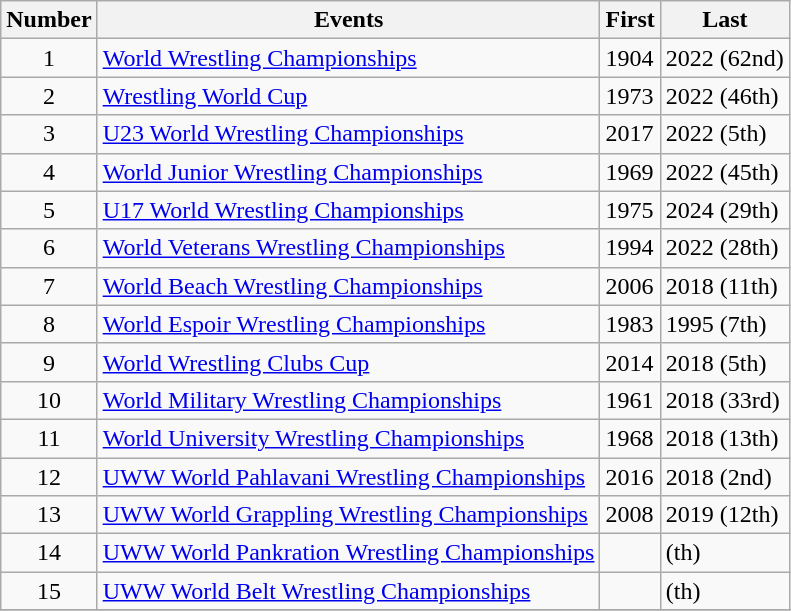<table class="wikitable">
<tr>
<th>Number</th>
<th>Events</th>
<th>First</th>
<th>Last</th>
</tr>
<tr>
<td align=center>1</td>
<td><a href='#'>World Wrestling Championships</a></td>
<td>1904</td>
<td>2022 (62nd)</td>
</tr>
<tr>
<td align=center>2</td>
<td><a href='#'>Wrestling World Cup</a></td>
<td>1973</td>
<td>2022 (46th)</td>
</tr>
<tr>
<td align=center>3</td>
<td><a href='#'>U23 World Wrestling Championships</a></td>
<td>2017</td>
<td>2022 (5th)</td>
</tr>
<tr>
<td align=center>4</td>
<td><a href='#'>World Junior Wrestling Championships</a></td>
<td>1969</td>
<td>2022 (45th)</td>
</tr>
<tr>
<td align=center>5</td>
<td><a href='#'>U17 World Wrestling Championships</a></td>
<td>1975</td>
<td>2024 (29th)</td>
</tr>
<tr>
<td align=center>6</td>
<td><a href='#'>World Veterans Wrestling Championships</a></td>
<td>1994</td>
<td>2022 (28th)</td>
</tr>
<tr>
<td align=center>7</td>
<td><a href='#'>World Beach Wrestling Championships</a></td>
<td>2006</td>
<td>2018 (11th)</td>
</tr>
<tr>
<td align=center>8</td>
<td><a href='#'>World Espoir Wrestling Championships</a></td>
<td>1983</td>
<td>1995 (7th)</td>
</tr>
<tr>
<td align=center>9</td>
<td><a href='#'>World Wrestling Clubs Cup</a></td>
<td>2014</td>
<td>2018 (5th)</td>
</tr>
<tr>
<td align=center>10</td>
<td><a href='#'>World Military Wrestling Championships</a></td>
<td>1961</td>
<td>2018 (33rd)</td>
</tr>
<tr>
<td align=center>11</td>
<td><a href='#'>World University Wrestling Championships</a></td>
<td>1968</td>
<td>2018 (13th)</td>
</tr>
<tr>
<td align=center>12</td>
<td><a href='#'>UWW World Pahlavani Wrestling Championships</a></td>
<td>2016</td>
<td>2018 (2nd)</td>
</tr>
<tr>
<td align=center>13</td>
<td><a href='#'>UWW World Grappling Wrestling Championships</a></td>
<td>2008</td>
<td>2019 (12th)</td>
</tr>
<tr>
<td align=center>14</td>
<td><a href='#'>UWW World Pankration Wrestling Championships</a></td>
<td></td>
<td>(th)</td>
</tr>
<tr>
<td align=center>15</td>
<td><a href='#'>UWW World Belt Wrestling Championships</a></td>
<td></td>
<td>(th)</td>
</tr>
<tr>
</tr>
</table>
